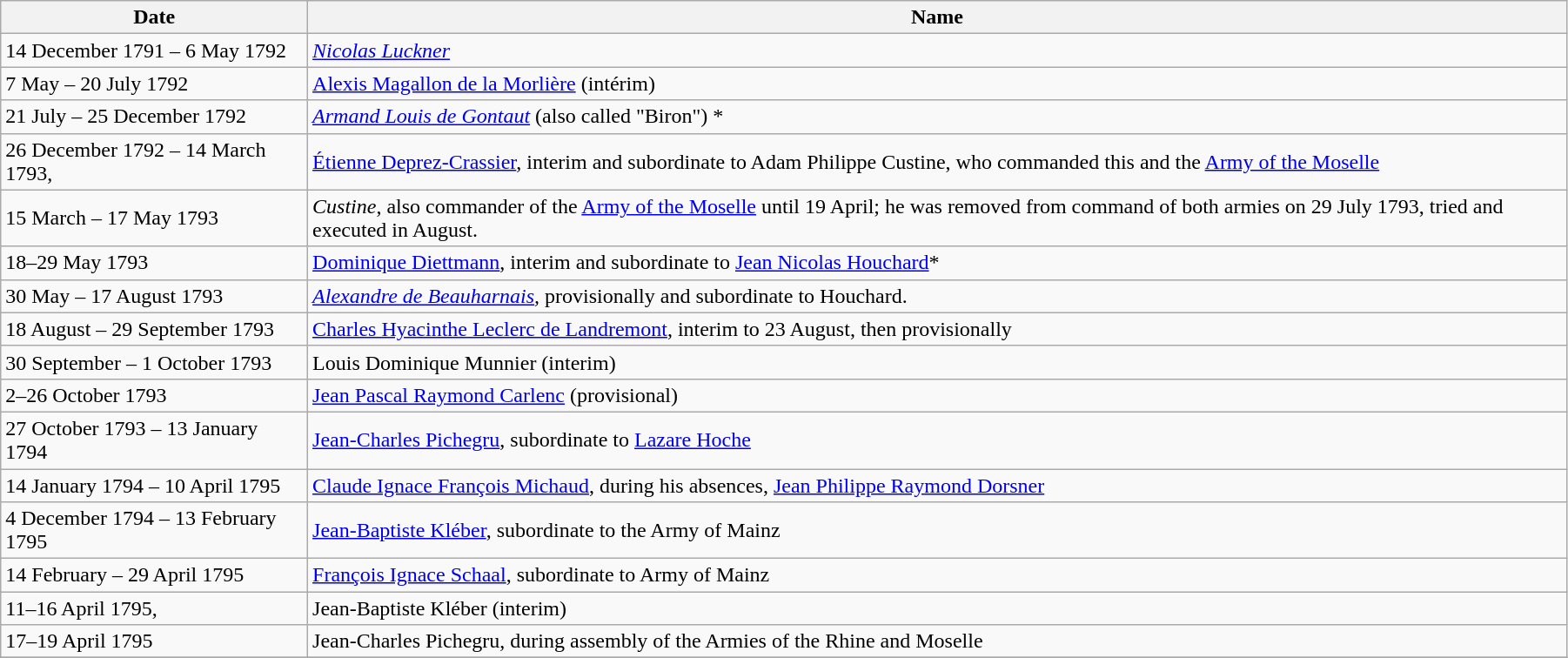<table class="wikitable" width=95% align=center>
<tr>
<th scope="col">Date</th>
<th scope="col">Name</th>
</tr>
<tr>
<td>14 December 1791 – 6 May 1792</td>
<td><em><a href='#'>Nicolas Luckner</a></em></td>
</tr>
<tr>
<td>7 May – 20 July 1792</td>
<td><a href='#'>Alexis Magallon de la Morlière</a> (intérim)</td>
</tr>
<tr>
<td>21 July – 25 December 1792</td>
<td><em><a href='#'>Armand Louis de Gontaut</a></em> (also called "Biron") *</td>
</tr>
<tr>
<td>26 December 1792 – 14 March 1793,</td>
<td><a href='#'>Étienne Deprez-Crassier</a>, interim and subordinate to Adam Philippe Custine, who commanded this and the <a href='#'>Army of the Moselle</a></td>
</tr>
<tr>
<td>15 March – 17 May 1793</td>
<td><em>Custine</em>, also commander of the <a href='#'>Army of the Moselle</a> until 19 April; he was removed from command of both armies on 29 July 1793, tried and executed in August.</td>
</tr>
<tr>
<td>18–29 May 1793</td>
<td><a href='#'>Dominique Diettmann</a>, interim and subordinate to <a href='#'>Jean Nicolas Houchard</a>* </td>
</tr>
<tr>
<td>30 May – 17 August 1793</td>
<td><em><a href='#'>Alexandre de Beauharnais</a>,</em> provisionally and subordinate to Houchard.</td>
</tr>
<tr>
<td>18 August – 29 September 1793</td>
<td><a href='#'>Charles Hyacinthe Leclerc de Landremont</a>, interim to 23 August, then provisionally</td>
</tr>
<tr>
<td>30 September – 1 October 1793</td>
<td>Louis Dominique Munnier (interim)</td>
</tr>
<tr>
<td>2–26 October 1793</td>
<td><a href='#'>Jean Pascal Raymond Carlenc</a> (provisional)</td>
</tr>
<tr>
<td>27 October 1793 – 13 January 1794</td>
<td><a href='#'>Jean-Charles Pichegru</a>, subordinate to <a href='#'>Lazare Hoche</a></td>
</tr>
<tr>
<td>14 January 1794 – 10 April 1795</td>
<td><a href='#'>Claude Ignace François Michaud</a>, during his absences, <a href='#'>Jean Philippe Raymond Dorsner</a></td>
</tr>
<tr>
<td>4 December 1794 – 13 February 1795</td>
<td><a href='#'>Jean-Baptiste Kléber</a>, subordinate to the Army of Mainz</td>
</tr>
<tr>
<td>14 February – 29 April 1795</td>
<td><a href='#'>François Ignace Schaal</a>, subordinate to Army of Mainz</td>
</tr>
<tr>
<td>11–16 April 1795,</td>
<td>Jean-Baptiste Kléber (interim)</td>
</tr>
<tr>
<td>17–19 April 1795</td>
<td>Jean-Charles Pichegru, during assembly of the Armies of the Rhine and Moselle</td>
</tr>
<tr>
</tr>
</table>
